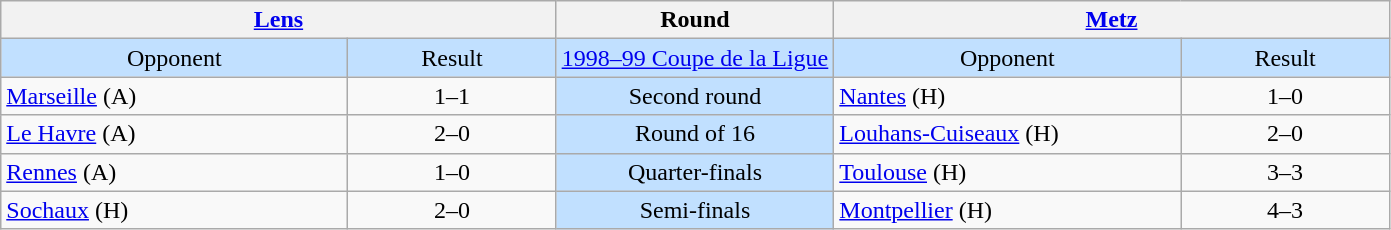<table class="wikitable" style="text-align:center; white-space:nowrap;">
<tr>
<th colspan="2"><a href='#'>Lens</a></th>
<th>Round</th>
<th colspan="2"><a href='#'>Metz</a></th>
</tr>
<tr style="background:#C1E0FF;">
<td style="width:25%;">Opponent</td>
<td style="width:15%;">Result</td>
<td><a href='#'>1998–99 Coupe de la Ligue</a></td>
<td style="width:25%;">Opponent</td>
<td style="width:15%;">Result</td>
</tr>
<tr>
<td style="text-align:left"><a href='#'>Marseille</a> (A)</td>
<td>1–1  </td>
<td style="background:#C1E0FF;">Second round</td>
<td style="text-align:left"><a href='#'>Nantes</a> (H)</td>
<td>1–0</td>
</tr>
<tr>
<td style="text-align:left"><a href='#'>Le Havre</a> (A)</td>
<td>2–0</td>
<td style="background:#C1E0FF;">Round of 16</td>
<td style="text-align:left"><a href='#'>Louhans-Cuiseaux</a> (H)</td>
<td>2–0</td>
</tr>
<tr>
<td style="text-align:left"><a href='#'>Rennes</a> (A)</td>
<td>1–0</td>
<td style="background:#C1E0FF;">Quarter-finals</td>
<td style="text-align:left"><a href='#'>Toulouse</a> (H)</td>
<td>3–3  </td>
</tr>
<tr>
<td style="text-align:left"><a href='#'>Sochaux</a> (H)</td>
<td>2–0 </td>
<td style="background:#C1E0FF;">Semi-finals</td>
<td style="text-align:left"><a href='#'>Montpellier</a> (H)</td>
<td>4–3</td>
</tr>
</table>
